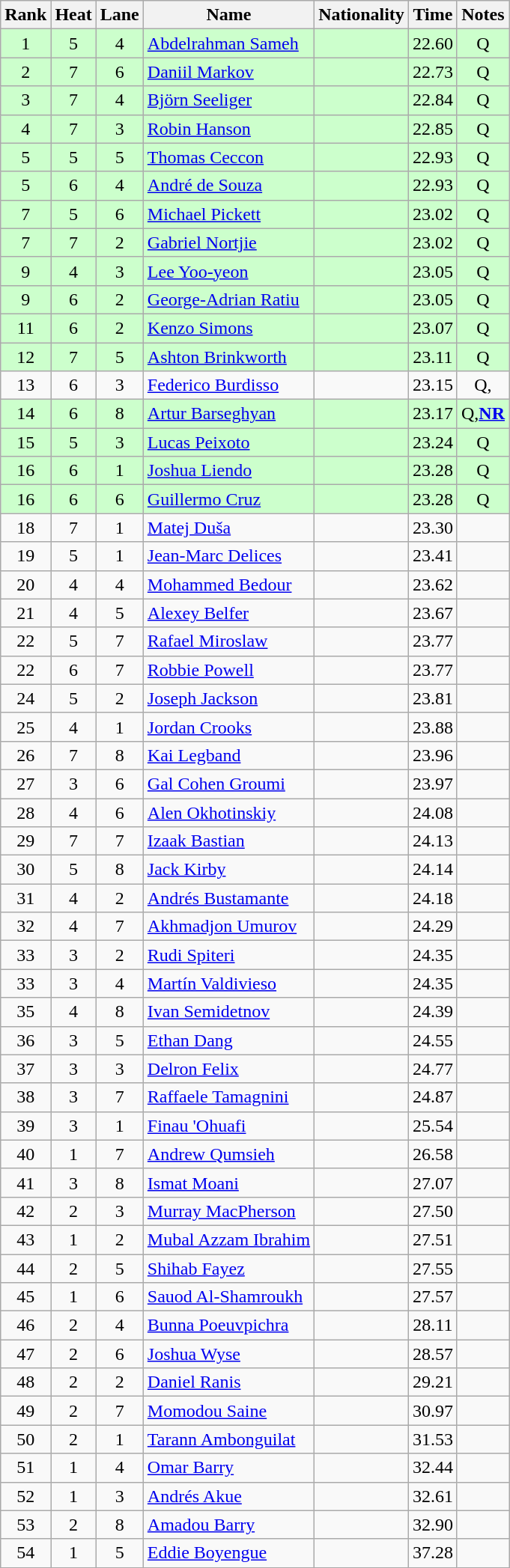<table class="wikitable sortable" style="text-align:center">
<tr>
<th>Rank</th>
<th>Heat</th>
<th>Lane</th>
<th>Name</th>
<th>Nationality</th>
<th>Time</th>
<th>Notes</th>
</tr>
<tr bgcolor=ccffcc>
<td>1</td>
<td>5</td>
<td>4</td>
<td align=left><a href='#'>Abdelrahman Sameh</a></td>
<td align=left></td>
<td>22.60</td>
<td>Q</td>
</tr>
<tr bgcolor=ccffcc>
<td>2</td>
<td>7</td>
<td>6</td>
<td align=left><a href='#'>Daniil Markov</a></td>
<td align=left></td>
<td>22.73</td>
<td>Q</td>
</tr>
<tr bgcolor=ccffcc>
<td>3</td>
<td>7</td>
<td>4</td>
<td align=left><a href='#'>Björn Seeliger</a></td>
<td align=left></td>
<td>22.84</td>
<td>Q</td>
</tr>
<tr bgcolor=ccffcc>
<td>4</td>
<td>7</td>
<td>3</td>
<td align=left><a href='#'>Robin Hanson</a></td>
<td align=left></td>
<td>22.85</td>
<td>Q</td>
</tr>
<tr bgcolor=ccffcc>
<td>5</td>
<td>5</td>
<td>5</td>
<td align=left><a href='#'>Thomas Ceccon</a></td>
<td align=left></td>
<td>22.93</td>
<td>Q</td>
</tr>
<tr bgcolor=ccffcc>
<td>5</td>
<td>6</td>
<td>4</td>
<td align=left><a href='#'>André de Souza</a></td>
<td align=left></td>
<td>22.93</td>
<td>Q</td>
</tr>
<tr bgcolor=ccffcc>
<td>7</td>
<td>5</td>
<td>6</td>
<td align=left><a href='#'>Michael Pickett</a></td>
<td align=left></td>
<td>23.02</td>
<td>Q</td>
</tr>
<tr bgcolor=ccffcc>
<td>7</td>
<td>7</td>
<td>2</td>
<td align=left><a href='#'>Gabriel Nortjie</a></td>
<td align=left></td>
<td>23.02</td>
<td>Q</td>
</tr>
<tr bgcolor=ccffcc>
<td>9</td>
<td>4</td>
<td>3</td>
<td align=left><a href='#'>Lee Yoo-yeon</a></td>
<td align=left></td>
<td>23.05</td>
<td>Q</td>
</tr>
<tr bgcolor=ccffcc>
<td>9</td>
<td>6</td>
<td>2</td>
<td align=left><a href='#'>George-Adrian Ratiu</a></td>
<td align=left></td>
<td>23.05</td>
<td>Q</td>
</tr>
<tr bgcolor=ccffcc>
<td>11</td>
<td>6</td>
<td>2</td>
<td align=left><a href='#'>Kenzo Simons</a></td>
<td align=left></td>
<td>23.07</td>
<td>Q</td>
</tr>
<tr bgcolor=ccffcc>
<td>12</td>
<td>7</td>
<td>5</td>
<td align=left><a href='#'>Ashton Brinkworth</a></td>
<td align=left></td>
<td>23.11</td>
<td>Q</td>
</tr>
<tr>
<td>13</td>
<td>6</td>
<td>3</td>
<td align=left><a href='#'>Federico Burdisso</a></td>
<td align=left></td>
<td>23.15</td>
<td>Q, </td>
</tr>
<tr bgcolor=ccffcc>
<td>14</td>
<td>6</td>
<td>8</td>
<td align=left><a href='#'>Artur Barseghyan</a></td>
<td align=left></td>
<td>23.17</td>
<td>Q,<strong><a href='#'>NR</a></strong></td>
</tr>
<tr bgcolor=ccffcc>
<td>15</td>
<td>5</td>
<td>3</td>
<td align=left><a href='#'>Lucas Peixoto</a></td>
<td align=left></td>
<td>23.24</td>
<td>Q</td>
</tr>
<tr bgcolor=ccffcc>
<td>16</td>
<td>6</td>
<td>1</td>
<td align=left><a href='#'>Joshua Liendo</a></td>
<td align=left></td>
<td>23.28</td>
<td>Q</td>
</tr>
<tr bgcolor=ccffcc>
<td>16</td>
<td>6</td>
<td>6</td>
<td align=left><a href='#'>Guillermo Cruz</a></td>
<td align=left></td>
<td>23.28</td>
<td>Q</td>
</tr>
<tr>
<td>18</td>
<td>7</td>
<td>1</td>
<td align=left><a href='#'>Matej Duša</a></td>
<td align=left></td>
<td>23.30</td>
<td></td>
</tr>
<tr>
<td>19</td>
<td>5</td>
<td>1</td>
<td align=left><a href='#'>Jean-Marc Delices</a></td>
<td align=left></td>
<td>23.41</td>
<td></td>
</tr>
<tr>
<td>20</td>
<td>4</td>
<td>4</td>
<td align=left><a href='#'>Mohammed Bedour</a></td>
<td align=left></td>
<td>23.62</td>
<td></td>
</tr>
<tr>
<td>21</td>
<td>4</td>
<td>5</td>
<td align=left><a href='#'>Alexey Belfer</a></td>
<td align=left></td>
<td>23.67</td>
<td></td>
</tr>
<tr>
<td>22</td>
<td>5</td>
<td>7</td>
<td align=left><a href='#'>Rafael Miroslaw</a></td>
<td align=left></td>
<td>23.77</td>
<td></td>
</tr>
<tr>
<td>22</td>
<td>6</td>
<td>7</td>
<td align=left><a href='#'>Robbie Powell</a></td>
<td align=left></td>
<td>23.77</td>
<td></td>
</tr>
<tr>
<td>24</td>
<td>5</td>
<td>2</td>
<td align=left><a href='#'>Joseph Jackson</a></td>
<td align=left></td>
<td>23.81</td>
<td></td>
</tr>
<tr>
<td>25</td>
<td>4</td>
<td>1</td>
<td align=left><a href='#'>Jordan Crooks</a></td>
<td align=left></td>
<td>23.88</td>
<td></td>
</tr>
<tr>
<td>26</td>
<td>7</td>
<td>8</td>
<td align=left><a href='#'>Kai Legband</a></td>
<td align=left></td>
<td>23.96</td>
<td></td>
</tr>
<tr>
<td>27</td>
<td>3</td>
<td>6</td>
<td align=left><a href='#'>Gal Cohen Groumi</a></td>
<td align=left></td>
<td>23.97</td>
<td></td>
</tr>
<tr>
<td>28</td>
<td>4</td>
<td>6</td>
<td align=left><a href='#'>Alen Okhotinskiy</a></td>
<td align=left></td>
<td>24.08</td>
<td></td>
</tr>
<tr>
<td>29</td>
<td>7</td>
<td>7</td>
<td align=left><a href='#'>Izaak Bastian</a></td>
<td align=left></td>
<td>24.13</td>
<td></td>
</tr>
<tr>
<td>30</td>
<td>5</td>
<td>8</td>
<td align=left><a href='#'>Jack Kirby</a></td>
<td align=left></td>
<td>24.14</td>
<td></td>
</tr>
<tr>
<td>31</td>
<td>4</td>
<td>2</td>
<td align=left><a href='#'>Andrés Bustamante</a></td>
<td align=left></td>
<td>24.18</td>
<td></td>
</tr>
<tr>
<td>32</td>
<td>4</td>
<td>7</td>
<td align=left><a href='#'>Akhmadjon Umurov</a></td>
<td align=left></td>
<td>24.29</td>
<td></td>
</tr>
<tr>
<td>33</td>
<td>3</td>
<td>2</td>
<td align=left><a href='#'>Rudi Spiteri</a></td>
<td align=left></td>
<td>24.35</td>
<td></td>
</tr>
<tr>
<td>33</td>
<td>3</td>
<td>4</td>
<td align=left><a href='#'>Martín Valdivieso</a></td>
<td align=left></td>
<td>24.35</td>
<td></td>
</tr>
<tr>
<td>35</td>
<td>4</td>
<td>8</td>
<td align=left><a href='#'>Ivan Semidetnov</a></td>
<td align=left></td>
<td>24.39</td>
<td></td>
</tr>
<tr>
<td>36</td>
<td>3</td>
<td>5</td>
<td align=left><a href='#'>Ethan Dang</a></td>
<td align=left></td>
<td>24.55</td>
<td></td>
</tr>
<tr>
<td>37</td>
<td>3</td>
<td>3</td>
<td align=left><a href='#'>Delron Felix</a></td>
<td align=left></td>
<td>24.77</td>
<td></td>
</tr>
<tr>
<td>38</td>
<td>3</td>
<td>7</td>
<td align=left><a href='#'>Raffaele Tamagnini</a></td>
<td align=left></td>
<td>24.87</td>
<td></td>
</tr>
<tr>
<td>39</td>
<td>3</td>
<td>1</td>
<td align=left><a href='#'>Finau 'Ohuafi</a></td>
<td align=left></td>
<td>25.54</td>
<td></td>
</tr>
<tr>
<td>40</td>
<td>1</td>
<td>7</td>
<td align=left><a href='#'>Andrew Qumsieh</a></td>
<td align=left></td>
<td>26.58</td>
<td></td>
</tr>
<tr>
<td>41</td>
<td>3</td>
<td>8</td>
<td align=left><a href='#'>Ismat Moani</a></td>
<td align=left></td>
<td>27.07</td>
<td></td>
</tr>
<tr>
<td>42</td>
<td>2</td>
<td>3</td>
<td align=left><a href='#'>Murray MacPherson</a></td>
<td align=left></td>
<td>27.50</td>
<td></td>
</tr>
<tr>
<td>43</td>
<td>1</td>
<td>2</td>
<td align=left><a href='#'>Mubal Azzam Ibrahim</a></td>
<td align=left></td>
<td>27.51</td>
<td></td>
</tr>
<tr>
<td>44</td>
<td>2</td>
<td>5</td>
<td align=left><a href='#'>Shihab Fayez</a></td>
<td align=left></td>
<td>27.55</td>
<td></td>
</tr>
<tr>
<td>45</td>
<td>1</td>
<td>6</td>
<td align=left><a href='#'>Sauod Al-Shamroukh</a></td>
<td align=left></td>
<td>27.57</td>
<td></td>
</tr>
<tr>
<td>46</td>
<td>2</td>
<td>4</td>
<td align=left><a href='#'>Bunna Poeuvpichra</a></td>
<td align=left></td>
<td>28.11</td>
<td></td>
</tr>
<tr>
<td>47</td>
<td>2</td>
<td>6</td>
<td align=left><a href='#'>Joshua Wyse</a></td>
<td align=left></td>
<td>28.57</td>
<td></td>
</tr>
<tr>
<td>48</td>
<td>2</td>
<td>2</td>
<td align=left><a href='#'>Daniel Ranis</a></td>
<td align=left></td>
<td>29.21</td>
<td></td>
</tr>
<tr>
<td>49</td>
<td>2</td>
<td>7</td>
<td align=left><a href='#'>Momodou Saine</a></td>
<td align=left></td>
<td>30.97</td>
<td></td>
</tr>
<tr>
<td>50</td>
<td>2</td>
<td>1</td>
<td align=left><a href='#'>Tarann Ambonguilat</a></td>
<td align=left></td>
<td>31.53</td>
<td></td>
</tr>
<tr>
<td>51</td>
<td>1</td>
<td>4</td>
<td align=left><a href='#'>Omar Barry</a></td>
<td align=left></td>
<td>32.44</td>
<td></td>
</tr>
<tr>
<td>52</td>
<td>1</td>
<td>3</td>
<td align=left><a href='#'>Andrés Akue</a></td>
<td align=left></td>
<td>32.61</td>
<td></td>
</tr>
<tr>
<td>53</td>
<td>2</td>
<td>8</td>
<td align=left><a href='#'>Amadou Barry</a></td>
<td align=left></td>
<td>32.90</td>
<td></td>
</tr>
<tr>
<td>54</td>
<td>1</td>
<td>5</td>
<td align=left><a href='#'>Eddie Boyengue</a></td>
<td align=left></td>
<td>37.28</td>
<td></td>
</tr>
</table>
